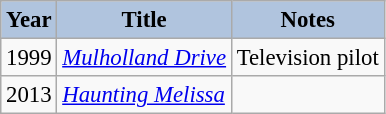<table class="wikitable" style="font-size:95%;">
<tr>
<th style="background:#B0C4DE;">Year</th>
<th style="background:#B0C4DE;">Title</th>
<th style="background:#B0C4DE;">Notes</th>
</tr>
<tr>
<td>1999</td>
<td><em><a href='#'>Mulholland Drive</a></em></td>
<td>Television pilot</td>
</tr>
<tr>
<td>2013</td>
<td><em><a href='#'>Haunting Melissa</a></em></td>
<td></td>
</tr>
</table>
